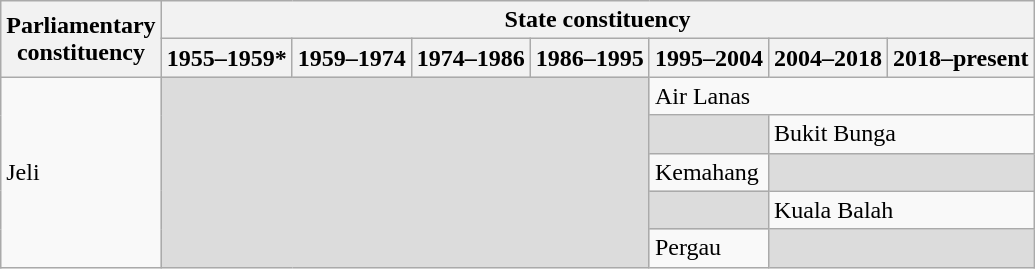<table class="wikitable">
<tr>
<th rowspan="2">Parliamentary<br>constituency</th>
<th colspan="7">State constituency</th>
</tr>
<tr>
<th>1955–1959*</th>
<th>1959–1974</th>
<th>1974–1986</th>
<th>1986–1995</th>
<th>1995–2004</th>
<th>2004–2018</th>
<th>2018–present</th>
</tr>
<tr>
<td rowspan="5">Jeli</td>
<td colspan="4" rowspan="5" bgcolor="dcdcdc"></td>
<td colspan="3">Air Lanas</td>
</tr>
<tr>
<td bgcolor="dcdcdc"></td>
<td colspan="2">Bukit Bunga</td>
</tr>
<tr>
<td>Kemahang</td>
<td colspan="2" bgcolor="dcdcdc"></td>
</tr>
<tr>
<td bgcolor="dcdcdc"></td>
<td colspan="2">Kuala Balah</td>
</tr>
<tr>
<td>Pergau</td>
<td colspan="2" bgcolor="dcdcdc"></td>
</tr>
</table>
